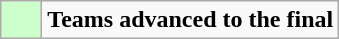<table class="wikitable" style="text-align: center;">
<tr>
<td bgcolor=#CCFFCC style="width: 20px;"></td>
<td><strong>Teams advanced to the final</strong></td>
</tr>
</table>
